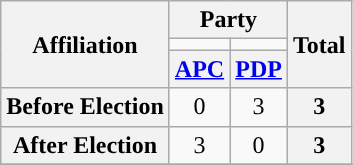<table class="wikitable" style="text-align:center">
<tr>
<th rowspan="3">Affiliation</th>
<th colspan="2">Party</th>
<th rowspan="3">Total</th>
</tr>
<tr>
<td style="background-color:"></td>
<td style="background-color:"></td>
</tr>
<tr>
<th><a href='#'>APC</a></th>
<th><a href='#'>PDP</a></th>
</tr>
<tr>
<th>Before Election</th>
<td>0</td>
<td>3</td>
<th>3</th>
</tr>
<tr>
<th>After Election</th>
<td>3</td>
<td>0</td>
<th>3</th>
</tr>
<tr>
</tr>
</table>
